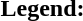<table class="toccolours" style="font-size:100%; white-space:nowrap;">
<tr>
<td><strong>Legend:</strong></td>
<td>      </td>
</tr>
<tr>
<td></td>
</tr>
<tr>
<td></td>
</tr>
</table>
